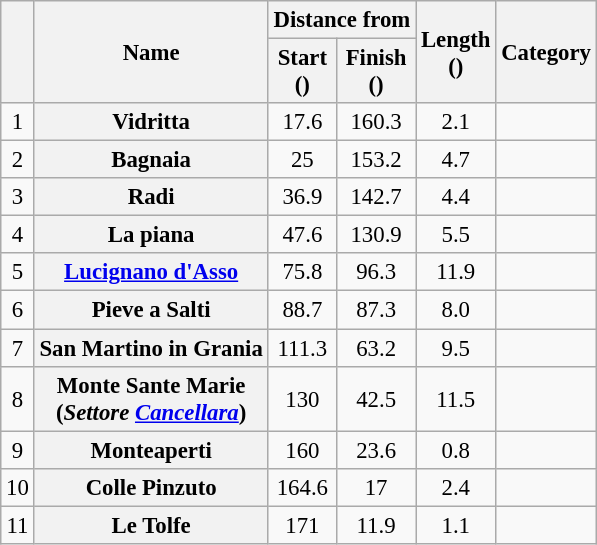<table class="wikitable plainrowheaders" style="text-align:center; font-size:95%;">
<tr>
<th scope=col rowspan=2></th>
<th scope=col rowspan=2>Name</th>
<th scope=col colspan=2>Distance from</th>
<th scope=col rowspan=2>Length<br>()</th>
<th scope=col rowspan=2>Category</th>
</tr>
<tr>
<th scope=col>Start<br>()</th>
<th scope=col>Finish<br>()</th>
</tr>
<tr>
<td>1</td>
<th scope=row>Vidritta</th>
<td>17.6</td>
<td>160.3</td>
<td>2.1</td>
<td></td>
</tr>
<tr>
<td>2</td>
<th scope=row>Bagnaia</th>
<td>25</td>
<td>153.2</td>
<td>4.7</td>
<td></td>
</tr>
<tr>
<td>3</td>
<th scope=row>Radi</th>
<td>36.9</td>
<td>142.7</td>
<td>4.4</td>
<td></td>
</tr>
<tr>
<td>4</td>
<th scope=row>La piana</th>
<td>47.6</td>
<td>130.9</td>
<td>5.5</td>
<td></td>
</tr>
<tr>
<td>5</td>
<th scope=row><a href='#'>Lucignano d'Asso</a></th>
<td>75.8</td>
<td>96.3</td>
<td>11.9</td>
<td></td>
</tr>
<tr>
<td>6</td>
<th scope=row>Pieve a Salti</th>
<td>88.7</td>
<td>87.3</td>
<td>8.0</td>
<td></td>
</tr>
<tr>
<td>7</td>
<th scope=row>San Martino in Grania</th>
<td>111.3</td>
<td>63.2</td>
<td>9.5</td>
<td></td>
</tr>
<tr>
<td>8</td>
<th scope=row>Monte Sante Marie<br>(<em>Settore <a href='#'>Cancellara</a></em>)</th>
<td>130</td>
<td>42.5</td>
<td>11.5</td>
<td></td>
</tr>
<tr>
<td>9</td>
<th scope=row>Monteaperti</th>
<td>160</td>
<td>23.6</td>
<td>0.8</td>
<td></td>
</tr>
<tr>
<td>10</td>
<th scope=row>Colle Pinzuto</th>
<td>164.6</td>
<td>17</td>
<td>2.4</td>
<td></td>
</tr>
<tr>
<td>11</td>
<th scope=row>Le Tolfe</th>
<td>171</td>
<td>11.9</td>
<td>1.1</td>
<td></td>
</tr>
</table>
